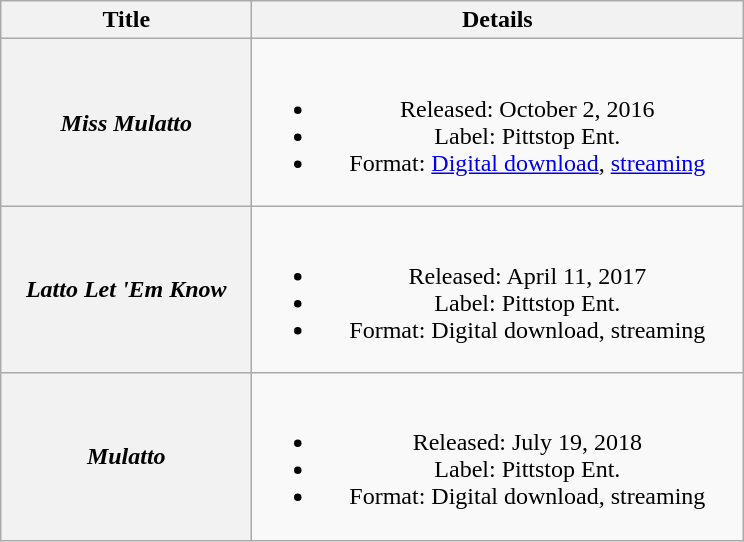<table class="wikitable plainrowheaders" style="text-align:center;">
<tr>
<th scope="col" style="width:10em">Title</th>
<th scope="col" style="width:20em">Details</th>
</tr>
<tr>
<th scope="row"><em>Miss Mulatto</em></th>
<td><br><ul><li>Released: October 2, 2016</li><li>Label: Pittstop Ent.</li><li>Format: <a href='#'>Digital download</a>, <a href='#'>streaming</a></li></ul></td>
</tr>
<tr>
<th scope="row"><em>Latto Let 'Em Know</em></th>
<td><br><ul><li>Released: April 11, 2017</li><li>Label: Pittstop Ent.</li><li>Format: Digital download, streaming</li></ul></td>
</tr>
<tr>
<th scope="row"><em>Mulatto</em></th>
<td><br><ul><li>Released: July 19, 2018</li><li>Label: Pittstop Ent.</li><li>Format: Digital download, streaming</li></ul></td>
</tr>
</table>
